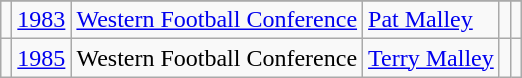<table class="wikitable" style="text-align: ;">
<tr>
</tr>
<tr>
<td></td>
<td><a href='#'>1983</a></td>
<td><a href='#'>Western Football Conference</a></td>
<td><a href='#'>Pat Malley</a></td>
<td></td>
<td></td>
</tr>
<tr>
<td></td>
<td><a href='#'>1985</a></td>
<td>Western Football Conference</td>
<td><a href='#'>Terry Malley</a></td>
<td></td>
<td></td>
</tr>
</table>
